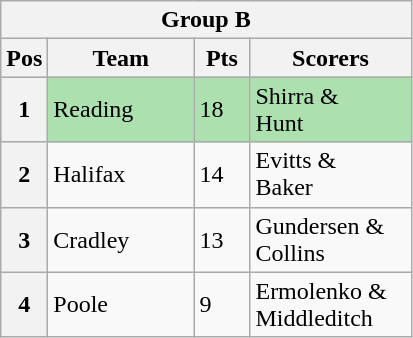<table class="wikitable">
<tr>
<th colspan="4">Group B</th>
</tr>
<tr>
<th width=20>Pos</th>
<th width=90>Team</th>
<th width=30>Pts</th>
<th width=100>Scorers</th>
</tr>
<tr style="background:#ACE1AF;">
<th>1</th>
<td>Reading</td>
<td>18</td>
<td>Shirra &<br> Hunt</td>
</tr>
<tr>
<th>2</th>
<td>Halifax</td>
<td>14</td>
<td>Evitts &<br> Baker</td>
</tr>
<tr>
<th>3</th>
<td>Cradley</td>
<td>13</td>
<td>Gundersen &<br> Collins</td>
</tr>
<tr>
<th>4</th>
<td>Poole</td>
<td>9</td>
<td>Ermolenko &<br> Middleditch</td>
</tr>
</table>
